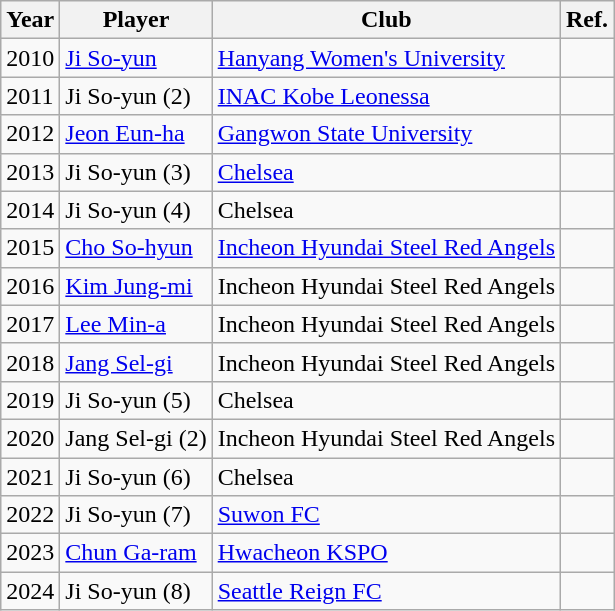<table class="wikitable" style="text-align:left">
<tr>
<th>Year</th>
<th>Player</th>
<th>Club</th>
<th>Ref.</th>
</tr>
<tr>
<td>2010</td>
<td><a href='#'>Ji So-yun</a></td>
<td> <a href='#'>Hanyang Women's University</a></td>
<td></td>
</tr>
<tr>
<td>2011</td>
<td>Ji So-yun (2)</td>
<td> <a href='#'>INAC Kobe Leonessa</a></td>
<td></td>
</tr>
<tr>
<td>2012</td>
<td><a href='#'>Jeon Eun-ha</a></td>
<td> <a href='#'>Gangwon State University</a></td>
<td></td>
</tr>
<tr>
<td>2013</td>
<td>Ji So-yun (3)</td>
<td> <a href='#'>Chelsea</a></td>
<td></td>
</tr>
<tr>
<td>2014</td>
<td>Ji So-yun (4)</td>
<td> Chelsea</td>
<td></td>
</tr>
<tr>
<td>2015</td>
<td><a href='#'>Cho So-hyun</a></td>
<td> <a href='#'>Incheon Hyundai Steel Red Angels</a></td>
<td></td>
</tr>
<tr>
<td>2016</td>
<td><a href='#'>Kim Jung-mi</a></td>
<td> Incheon Hyundai Steel Red Angels</td>
<td></td>
</tr>
<tr>
<td>2017</td>
<td><a href='#'>Lee Min-a</a></td>
<td> Incheon Hyundai Steel Red Angels</td>
<td></td>
</tr>
<tr>
<td>2018</td>
<td><a href='#'>Jang Sel-gi</a></td>
<td> Incheon Hyundai Steel Red Angels</td>
<td></td>
</tr>
<tr>
<td>2019</td>
<td>Ji So-yun (5)</td>
<td> Chelsea</td>
<td></td>
</tr>
<tr>
<td>2020</td>
<td>Jang Sel-gi (2)</td>
<td> Incheon Hyundai Steel Red Angels</td>
<td></td>
</tr>
<tr>
<td>2021</td>
<td>Ji So-yun (6)</td>
<td> Chelsea</td>
<td></td>
</tr>
<tr>
<td>2022</td>
<td>Ji So-yun (7)</td>
<td> <a href='#'>Suwon FC</a></td>
<td></td>
</tr>
<tr>
<td>2023</td>
<td><a href='#'>Chun Ga-ram</a></td>
<td> <a href='#'>Hwacheon KSPO</a></td>
<td></td>
</tr>
<tr>
<td>2024</td>
<td>Ji So-yun (8)</td>
<td> <a href='#'>Seattle Reign FC</a></td>
<td></td>
</tr>
</table>
